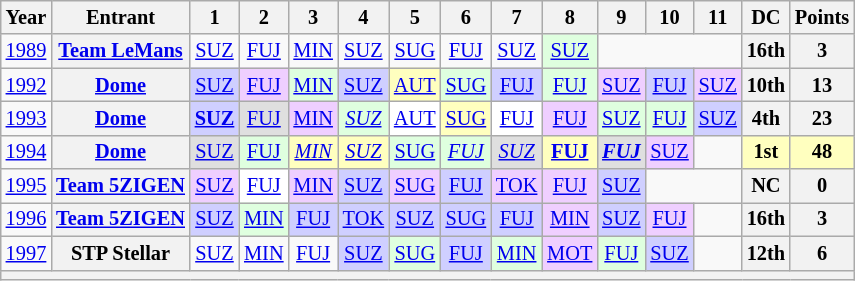<table class="wikitable" style="text-align:center; font-size:85%">
<tr>
<th>Year</th>
<th>Entrant</th>
<th>1</th>
<th>2</th>
<th>3</th>
<th>4</th>
<th>5</th>
<th>6</th>
<th>7</th>
<th>8</th>
<th>9</th>
<th>10</th>
<th>11</th>
<th>DC</th>
<th>Points</th>
</tr>
<tr>
<td><a href='#'>1989</a></td>
<th nowrap><a href='#'>Team LeMans</a></th>
<td><a href='#'>SUZ</a></td>
<td><a href='#'>FUJ</a></td>
<td><a href='#'>MIN</a></td>
<td><a href='#'>SUZ</a></td>
<td><a href='#'>SUG</a></td>
<td><a href='#'>FUJ</a></td>
<td><a href='#'>SUZ</a></td>
<td style="background:#DFFFDF;"><a href='#'>SUZ</a><br></td>
<td colspan=3></td>
<th>16th</th>
<th>3</th>
</tr>
<tr>
<td><a href='#'>1992</a></td>
<th nowrap><a href='#'>Dome</a></th>
<td style="background:#CFCFFF;"><a href='#'>SUZ</a><br></td>
<td style="background:#EFCFFF;"><a href='#'>FUJ</a><br></td>
<td style="background:#DFFFDF;"><a href='#'>MIN</a><br></td>
<td style="background:#CFCFFF;"><a href='#'>SUZ</a><br></td>
<td style="background:#FFFFBF;"><a href='#'>AUT</a><br></td>
<td style="background:#DFFFDF;"><a href='#'>SUG</a><br></td>
<td style="background:#CFCFFF;"><a href='#'>FUJ</a><br></td>
<td style="background:#DFFFDF;"><a href='#'>FUJ</a><br></td>
<td style="background:#EFCFFF;"><a href='#'>SUZ</a><br></td>
<td style="background:#CFCFFF;"><a href='#'>FUJ</a><br></td>
<td style="background:#EFCFFF;"><a href='#'>SUZ</a><br></td>
<th>10th</th>
<th>13</th>
</tr>
<tr>
<td><a href='#'>1993</a></td>
<th nowrap><a href='#'>Dome</a></th>
<td style="background:#CFCFFF;"><strong><a href='#'>SUZ</a></strong><br></td>
<td style="background:#DFDFDF;"><a href='#'>FUJ</a><br></td>
<td style="background:#EFCFFF;"><a href='#'>MIN</a><br></td>
<td style="background:#DFFFDF;"><em><a href='#'>SUZ</a></em><br></td>
<td style="background:#FFFFFF;"><a href='#'>AUT</a><br></td>
<td style="background:#FFFFBF;"><a href='#'>SUG</a><br></td>
<td style="background:#FFFFFF;"><a href='#'>FUJ</a><br></td>
<td style="background:#EFCFFF;"><a href='#'>FUJ</a><br></td>
<td style="background:#DFFFDF;"><a href='#'>SUZ</a><br></td>
<td style="background:#DFFFDF;"><a href='#'>FUJ</a><br></td>
<td style="background:#CFCFFF;"><a href='#'>SUZ</a><br></td>
<th>4th</th>
<th>23</th>
</tr>
<tr>
<td><a href='#'>1994</a></td>
<th nowrap><a href='#'>Dome</a></th>
<td style="background:#DFDFDF;"><a href='#'>SUZ</a><br></td>
<td style="background:#DFFFDF;"><a href='#'>FUJ</a><br></td>
<td style="background:#FFFFBF;"><em><a href='#'>MIN</a></em><br></td>
<td style="background:#FFFFBF;"><em><a href='#'>SUZ</a></em><br></td>
<td style="background:#DFFFDF;"><a href='#'>SUG</a><br></td>
<td style="background:#DFFFDF;"><em><a href='#'>FUJ</a></em><br></td>
<td style="background:#DFDFDF;"><em><a href='#'>SUZ</a></em><br></td>
<td style="background:#FFFFBF;"><strong><a href='#'>FUJ</a></strong><br></td>
<td style="background:#DFDFDF;"><strong><em><a href='#'>FUJ</a></em></strong><br></td>
<td style="background:#EFCFFF;"><a href='#'>SUZ</a><br></td>
<td></td>
<td style="background:#FFFFBF;"><strong>1st</strong></td>
<td style="background:#FFFFBF;"><strong>48</strong></td>
</tr>
<tr>
<td><a href='#'>1995</a></td>
<th nowrap><a href='#'>Team 5ZIGEN</a></th>
<td style="background:#EFCFFF;"><a href='#'>SUZ</a><br></td>
<td style="background:#FFFFFF;"><a href='#'>FUJ</a><br></td>
<td style="background:#EFCFFF;"><a href='#'>MIN</a><br></td>
<td style="background:#CFCFFF;"><a href='#'>SUZ</a><br></td>
<td style="background:#EFCFFF;"><a href='#'>SUG</a><br></td>
<td style="background:#CFCFFF;"><a href='#'>FUJ</a><br></td>
<td style="background:#EFCFFF;"><a href='#'>TOK</a><br></td>
<td style="background:#EFCFFF;"><a href='#'>FUJ</a><br></td>
<td style="background:#CFCFFF;"><a href='#'>SUZ</a><br></td>
<td colspan=2></td>
<th>NC</th>
<th>0</th>
</tr>
<tr>
<td><a href='#'>1996</a></td>
<th nowrap><a href='#'>Team 5ZIGEN</a></th>
<td style="background:#CFCFFF;"><a href='#'>SUZ</a><br></td>
<td style="background:#DFFFDF;"><a href='#'>MIN</a><br></td>
<td style="background:#CFCFFF;"><a href='#'>FUJ</a><br></td>
<td style="background:#CFCFFF;"><a href='#'>TOK</a><br></td>
<td style="background:#CFCFFF;"><a href='#'>SUZ</a><br></td>
<td style="background:#CFCFFF;"><a href='#'>SUG</a><br></td>
<td style="background:#CFCFFF;"><a href='#'>FUJ</a><br></td>
<td style="background:#EFCFFF;"><a href='#'>MIN</a><br></td>
<td style="background:#CFCFFF;"><a href='#'>SUZ</a><br></td>
<td style="background:#EFCFFF;"><a href='#'>FUJ</a><br></td>
<td></td>
<th>16th</th>
<th>3</th>
</tr>
<tr>
<td><a href='#'>1997</a></td>
<th nowrap>STP Stellar</th>
<td><a href='#'>SUZ</a></td>
<td><a href='#'>MIN</a></td>
<td><a href='#'>FUJ</a></td>
<td style="background:#CFCFFF;"><a href='#'>SUZ</a><br></td>
<td style="background:#DFFFDF;"><a href='#'>SUG</a><br></td>
<td style="background:#CFCFFF;"><a href='#'>FUJ</a><br></td>
<td style="background:#DFFFDF;"><a href='#'>MIN</a><br></td>
<td style="background:#EFCFFF;"><a href='#'>MOT</a><br></td>
<td style="background:#DFFFDF;"><a href='#'>FUJ</a><br></td>
<td style="background:#CFCFFF;"><a href='#'>SUZ</a><br></td>
<td></td>
<th>12th</th>
<th>6</th>
</tr>
<tr>
<th colspan="15"></th>
</tr>
</table>
